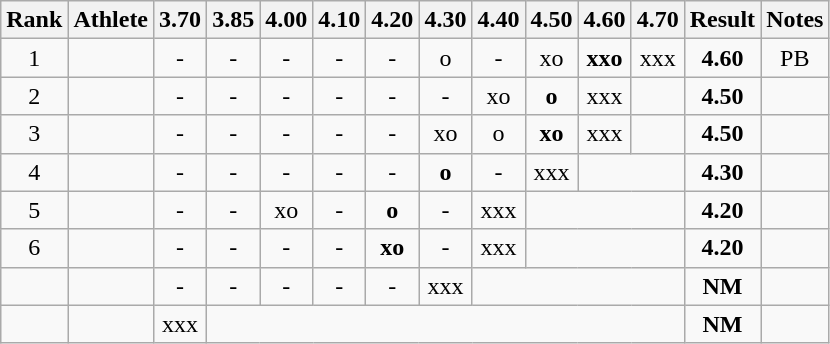<table class="wikitable" style="text-align:center">
<tr>
<th>Rank</th>
<th>Athlete</th>
<th>3.70</th>
<th>3.85</th>
<th>4.00</th>
<th>4.10</th>
<th>4.20</th>
<th>4.30</th>
<th>4.40</th>
<th>4.50</th>
<th>4.60</th>
<th>4.70</th>
<th>Result</th>
<th>Notes</th>
</tr>
<tr>
<td>1</td>
<td align=left></td>
<td>-</td>
<td>-</td>
<td>-</td>
<td>-</td>
<td>-</td>
<td>o</td>
<td>-</td>
<td>xo</td>
<td><strong>xxo</strong></td>
<td>xxx</td>
<td><strong>4.60</strong></td>
<td>PB</td>
</tr>
<tr>
<td>2</td>
<td align=left></td>
<td>-</td>
<td>-</td>
<td>-</td>
<td>-</td>
<td>-</td>
<td>-</td>
<td>xo</td>
<td><strong>o</strong></td>
<td>xxx</td>
<td></td>
<td><strong>4.50</strong></td>
<td></td>
</tr>
<tr>
<td>3</td>
<td align=left></td>
<td>-</td>
<td>-</td>
<td>-</td>
<td>-</td>
<td>-</td>
<td>xo</td>
<td>o</td>
<td><strong>xo</strong></td>
<td>xxx</td>
<td></td>
<td><strong>4.50</strong></td>
<td></td>
</tr>
<tr>
<td>4</td>
<td align=left></td>
<td>-</td>
<td>-</td>
<td>-</td>
<td>-</td>
<td>-</td>
<td><strong>o</strong></td>
<td>-</td>
<td>xxx</td>
<td colspan=2></td>
<td><strong>4.30</strong></td>
<td></td>
</tr>
<tr>
<td>5</td>
<td align=left></td>
<td>-</td>
<td>-</td>
<td>xo</td>
<td>-</td>
<td><strong>o</strong></td>
<td>-</td>
<td>xxx</td>
<td colspan=3></td>
<td><strong>4.20</strong></td>
<td></td>
</tr>
<tr>
<td>6</td>
<td align=left></td>
<td>-</td>
<td>-</td>
<td>-</td>
<td>-</td>
<td><strong>xo</strong></td>
<td>-</td>
<td>xxx</td>
<td colspan=3></td>
<td><strong>4.20</strong></td>
<td></td>
</tr>
<tr>
<td></td>
<td align=left></td>
<td>-</td>
<td>-</td>
<td>-</td>
<td>-</td>
<td>-</td>
<td>xxx</td>
<td colspan=4></td>
<td><strong>NM</strong></td>
<td></td>
</tr>
<tr>
<td></td>
<td align=left></td>
<td>xxx</td>
<td colspan=9></td>
<td><strong>NM</strong></td>
<td></td>
</tr>
</table>
